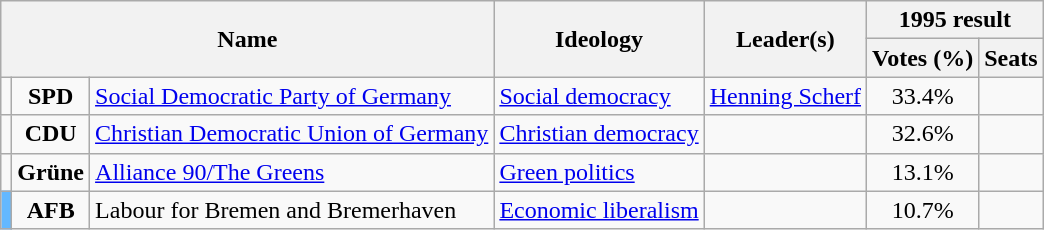<table class="wikitable">
<tr>
<th rowspan=2 colspan=3>Name</th>
<th rowspan=2>Ideology</th>
<th rowspan=2>Leader(s)</th>
<th colspan=2>1995 result</th>
</tr>
<tr>
<th>Votes (%)</th>
<th>Seats</th>
</tr>
<tr>
<td bgcolor=></td>
<td align=center><strong>SPD</strong></td>
<td><a href='#'>Social Democratic Party of Germany</a><br></td>
<td><a href='#'>Social democracy</a></td>
<td><a href='#'>Henning Scherf</a></td>
<td align=center>33.4%</td>
<td></td>
</tr>
<tr>
<td bgcolor=></td>
<td align=center><strong>CDU</strong></td>
<td><a href='#'>Christian Democratic Union of Germany</a><br></td>
<td><a href='#'>Christian democracy</a></td>
<td></td>
<td align=center>32.6%</td>
<td></td>
</tr>
<tr>
<td bgcolor=></td>
<td align=center><strong>Grüne</strong></td>
<td><a href='#'>Alliance 90/The Greens</a><br></td>
<td><a href='#'>Green politics</a></td>
<td></td>
<td align=center>13.1%</td>
<td></td>
</tr>
<tr>
<td bgcolor=#63B8FF></td>
<td align=center><strong>AFB</strong></td>
<td>Labour for Bremen and Bremerhaven<br></td>
<td><a href='#'>Economic liberalism</a></td>
<td></td>
<td align=center>10.7%</td>
<td></td>
</tr>
</table>
